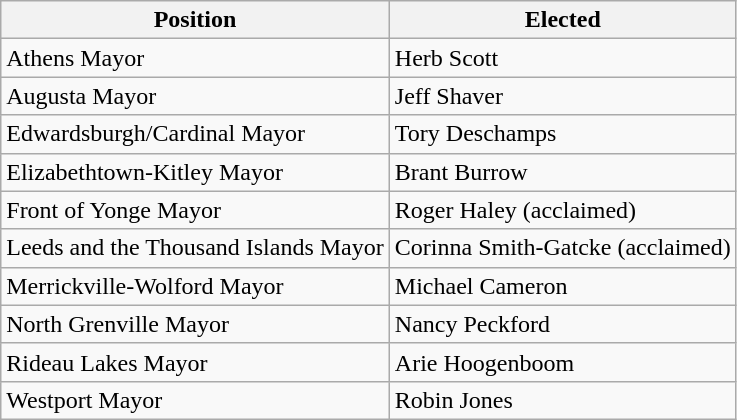<table class="wikitable">
<tr>
<th>Position</th>
<th>Elected</th>
</tr>
<tr>
<td>Athens Mayor</td>
<td>Herb Scott</td>
</tr>
<tr>
<td>Augusta Mayor</td>
<td>Jeff Shaver</td>
</tr>
<tr>
<td>Edwardsburgh/Cardinal Mayor</td>
<td>Tory Deschamps</td>
</tr>
<tr>
<td>Elizabethtown-Kitley Mayor</td>
<td>Brant Burrow</td>
</tr>
<tr>
<td>Front of Yonge Mayor</td>
<td>Roger Haley (acclaimed)</td>
</tr>
<tr>
<td>Leeds and the Thousand Islands Mayor</td>
<td>Corinna Smith-Gatcke (acclaimed)</td>
</tr>
<tr>
<td>Merrickville-Wolford Mayor</td>
<td>Michael Cameron</td>
</tr>
<tr>
<td>North Grenville Mayor</td>
<td>Nancy Peckford</td>
</tr>
<tr>
<td>Rideau Lakes Mayor</td>
<td>Arie Hoogenboom</td>
</tr>
<tr>
<td>Westport Mayor</td>
<td>Robin Jones</td>
</tr>
</table>
